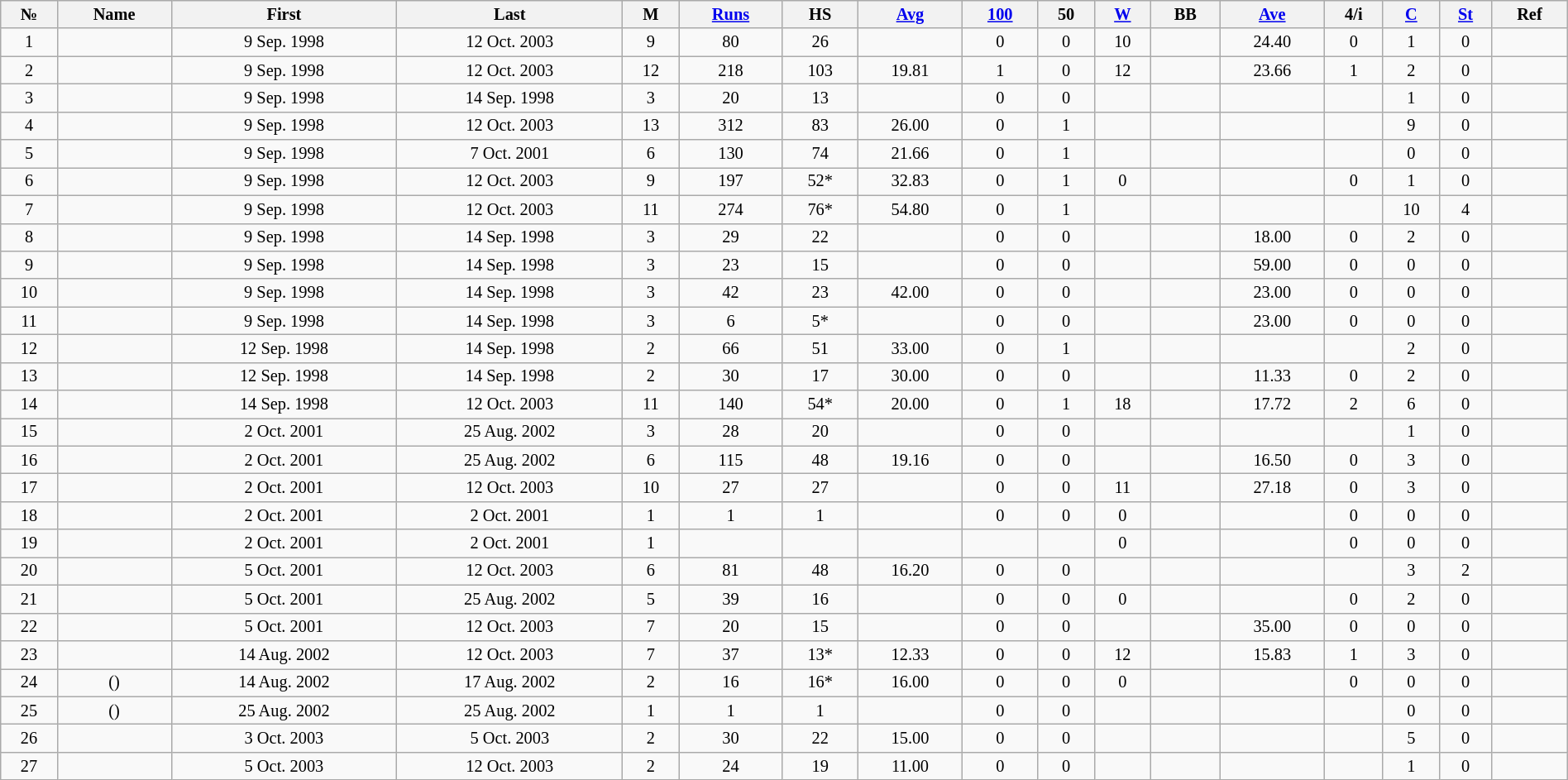<table class="wikitable sortable" style="text-align:center; width: 100%; font-size: 85%;">
<tr align="center">
<th>№</th>
<th>Name</th>
<th>First</th>
<th>Last</th>
<th>M</th>
<th><a href='#'>Runs</a></th>
<th>HS</th>
<th><a href='#'>Avg</a></th>
<th><a href='#'>100</a></th>
<th>50</th>
<th><a href='#'>W</a></th>
<th>BB</th>
<th><a href='#'>Ave</a></th>
<th>4/i</th>
<th><a href='#'>C</a></th>
<th><a href='#'>St</a></th>
<th>Ref</th>
</tr>
<tr align="center">
<td>1</td>
<td></td>
<td>9 Sep. 1998</td>
<td>12 Oct. 2003</td>
<td>9</td>
<td>80</td>
<td>26</td>
<td></td>
<td>0</td>
<td>0</td>
<td>10</td>
<td></td>
<td>24.40</td>
<td>0</td>
<td>1</td>
<td>0</td>
<td></td>
</tr>
<tr align="center">
<td>2</td>
<td></td>
<td>9 Sep. 1998</td>
<td>12 Oct. 2003</td>
<td>12</td>
<td>218</td>
<td>103</td>
<td>19.81</td>
<td>1</td>
<td>0</td>
<td>12</td>
<td></td>
<td>23.66</td>
<td>1</td>
<td>2</td>
<td>0</td>
<td></td>
</tr>
<tr align="center">
<td>3</td>
<td></td>
<td>9 Sep. 1998</td>
<td>14 Sep. 1998</td>
<td>3</td>
<td>20</td>
<td>13</td>
<td></td>
<td>0</td>
<td>0</td>
<td></td>
<td></td>
<td></td>
<td></td>
<td>1</td>
<td>0</td>
<td></td>
</tr>
<tr align="center">
<td>4</td>
<td></td>
<td>9 Sep. 1998</td>
<td>12 Oct. 2003</td>
<td>13</td>
<td>312</td>
<td>83</td>
<td>26.00</td>
<td>0</td>
<td>1</td>
<td></td>
<td></td>
<td></td>
<td></td>
<td>9</td>
<td>0</td>
<td></td>
</tr>
<tr align="center">
<td>5</td>
<td></td>
<td>9 Sep. 1998</td>
<td>7 Oct. 2001</td>
<td>6</td>
<td>130</td>
<td>74</td>
<td>21.66</td>
<td>0</td>
<td>1</td>
<td></td>
<td></td>
<td></td>
<td></td>
<td>0</td>
<td>0</td>
<td></td>
</tr>
<tr align="center">
<td>6</td>
<td></td>
<td>9 Sep. 1998</td>
<td>12 Oct. 2003</td>
<td>9</td>
<td>197</td>
<td>52*</td>
<td>32.83</td>
<td>0</td>
<td>1</td>
<td>0</td>
<td></td>
<td></td>
<td>0</td>
<td>1</td>
<td>0</td>
<td></td>
</tr>
<tr align="center">
<td>7</td>
<td></td>
<td>9 Sep. 1998</td>
<td>12 Oct. 2003</td>
<td>11</td>
<td>274</td>
<td>76*</td>
<td>54.80</td>
<td>0</td>
<td>1</td>
<td></td>
<td></td>
<td></td>
<td></td>
<td>10</td>
<td>4</td>
<td></td>
</tr>
<tr align="center">
<td>8</td>
<td></td>
<td>9 Sep. 1998</td>
<td>14 Sep. 1998</td>
<td>3</td>
<td>29</td>
<td>22</td>
<td></td>
<td>0</td>
<td>0</td>
<td></td>
<td></td>
<td>18.00</td>
<td>0</td>
<td>2</td>
<td>0</td>
<td></td>
</tr>
<tr align="center">
<td>9</td>
<td></td>
<td>9 Sep. 1998</td>
<td>14 Sep. 1998</td>
<td>3</td>
<td>23</td>
<td>15</td>
<td></td>
<td>0</td>
<td>0</td>
<td></td>
<td></td>
<td>59.00</td>
<td>0</td>
<td>0</td>
<td>0</td>
<td></td>
</tr>
<tr align="center">
<td>10</td>
<td></td>
<td>9 Sep. 1998</td>
<td>14 Sep. 1998</td>
<td>3</td>
<td>42</td>
<td>23</td>
<td>42.00</td>
<td>0</td>
<td>0</td>
<td></td>
<td></td>
<td>23.00</td>
<td>0</td>
<td>0</td>
<td>0</td>
<td></td>
</tr>
<tr align="center">
<td>11</td>
<td></td>
<td>9 Sep. 1998</td>
<td>14 Sep. 1998</td>
<td>3</td>
<td>6</td>
<td>5*</td>
<td></td>
<td>0</td>
<td>0</td>
<td></td>
<td></td>
<td>23.00</td>
<td>0</td>
<td>0</td>
<td>0</td>
<td></td>
</tr>
<tr align="center">
<td>12</td>
<td></td>
<td>12 Sep. 1998</td>
<td>14 Sep. 1998</td>
<td>2</td>
<td>66</td>
<td>51</td>
<td>33.00</td>
<td>0</td>
<td>1</td>
<td></td>
<td></td>
<td></td>
<td></td>
<td>2</td>
<td>0</td>
<td></td>
</tr>
<tr align="center">
<td>13</td>
<td></td>
<td>12 Sep. 1998</td>
<td>14 Sep. 1998</td>
<td>2</td>
<td>30</td>
<td>17</td>
<td>30.00</td>
<td>0</td>
<td>0</td>
<td></td>
<td></td>
<td>11.33</td>
<td>0</td>
<td>2</td>
<td>0</td>
<td></td>
</tr>
<tr align="center">
<td>14</td>
<td></td>
<td>14 Sep. 1998</td>
<td>12 Oct. 2003</td>
<td>11</td>
<td>140</td>
<td>54*</td>
<td>20.00</td>
<td>0</td>
<td>1</td>
<td>18</td>
<td></td>
<td>17.72</td>
<td>2</td>
<td>6</td>
<td>0</td>
<td></td>
</tr>
<tr align="center">
<td>15</td>
<td></td>
<td>2 Oct. 2001</td>
<td>25 Aug. 2002</td>
<td>3</td>
<td>28</td>
<td>20</td>
<td></td>
<td>0</td>
<td>0</td>
<td></td>
<td></td>
<td></td>
<td></td>
<td>1</td>
<td>0</td>
<td></td>
</tr>
<tr align="center">
<td>16</td>
<td></td>
<td>2 Oct. 2001</td>
<td>25 Aug. 2002</td>
<td>6</td>
<td>115</td>
<td>48</td>
<td>19.16</td>
<td>0</td>
<td>0</td>
<td></td>
<td></td>
<td>16.50</td>
<td>0</td>
<td>3</td>
<td>0</td>
<td></td>
</tr>
<tr align="center">
<td>17</td>
<td></td>
<td>2 Oct. 2001</td>
<td>12 Oct. 2003</td>
<td>10</td>
<td>27</td>
<td>27</td>
<td></td>
<td>0</td>
<td>0</td>
<td>11</td>
<td></td>
<td>27.18</td>
<td>0</td>
<td>3</td>
<td>0</td>
<td></td>
</tr>
<tr align="center">
<td>18</td>
<td></td>
<td>2 Oct. 2001</td>
<td>2 Oct. 2001</td>
<td>1</td>
<td>1</td>
<td>1</td>
<td></td>
<td>0</td>
<td>0</td>
<td>0</td>
<td></td>
<td></td>
<td>0</td>
<td>0</td>
<td>0</td>
<td></td>
</tr>
<tr align="center">
<td>19</td>
<td></td>
<td>2 Oct. 2001</td>
<td>2 Oct. 2001</td>
<td>1</td>
<td></td>
<td></td>
<td></td>
<td></td>
<td></td>
<td>0</td>
<td></td>
<td></td>
<td>0</td>
<td>0</td>
<td>0</td>
<td></td>
</tr>
<tr align="center">
<td>20</td>
<td></td>
<td>5 Oct. 2001</td>
<td>12 Oct. 2003</td>
<td>6</td>
<td>81</td>
<td>48</td>
<td>16.20</td>
<td>0</td>
<td>0</td>
<td></td>
<td></td>
<td></td>
<td></td>
<td>3</td>
<td>2</td>
<td></td>
</tr>
<tr align="center">
<td>21</td>
<td></td>
<td>5 Oct. 2001</td>
<td>25 Aug. 2002</td>
<td>5</td>
<td>39</td>
<td>16</td>
<td></td>
<td>0</td>
<td>0</td>
<td>0</td>
<td></td>
<td></td>
<td>0</td>
<td>2</td>
<td>0</td>
<td></td>
</tr>
<tr align="center">
<td>22</td>
<td></td>
<td>5 Oct. 2001</td>
<td>12 Oct. 2003</td>
<td>7</td>
<td>20</td>
<td>15</td>
<td></td>
<td>0</td>
<td>0</td>
<td></td>
<td></td>
<td>35.00</td>
<td>0</td>
<td>0</td>
<td>0</td>
<td></td>
</tr>
<tr align="center">
<td>23</td>
<td></td>
<td>14 Aug. 2002</td>
<td>12 Oct. 2003</td>
<td>7</td>
<td>37</td>
<td>13*</td>
<td>12.33</td>
<td>0</td>
<td>0</td>
<td>12</td>
<td></td>
<td>15.83</td>
<td>1</td>
<td>3</td>
<td>0</td>
<td></td>
</tr>
<tr align="center">
<td>24</td>
<td> ()</td>
<td>14 Aug. 2002</td>
<td>17 Aug. 2002</td>
<td>2</td>
<td>16</td>
<td>16*</td>
<td>16.00</td>
<td>0</td>
<td>0</td>
<td>0</td>
<td></td>
<td></td>
<td>0</td>
<td>0</td>
<td>0</td>
<td></td>
</tr>
<tr align="center">
<td>25</td>
<td> ()</td>
<td>25 Aug. 2002</td>
<td>25 Aug. 2002</td>
<td>1</td>
<td>1</td>
<td>1</td>
<td></td>
<td>0</td>
<td>0</td>
<td></td>
<td></td>
<td></td>
<td></td>
<td>0</td>
<td>0</td>
<td></td>
</tr>
<tr align="center">
<td>26</td>
<td></td>
<td>3 Oct. 2003</td>
<td>5 Oct. 2003</td>
<td>2</td>
<td>30</td>
<td>22</td>
<td>15.00</td>
<td>0</td>
<td>0</td>
<td></td>
<td></td>
<td></td>
<td></td>
<td>5</td>
<td>0</td>
<td></td>
</tr>
<tr align="center">
<td>27</td>
<td></td>
<td>5 Oct. 2003</td>
<td>12 Oct. 2003</td>
<td>2</td>
<td>24</td>
<td>19</td>
<td>11.00</td>
<td>0</td>
<td>0</td>
<td></td>
<td></td>
<td></td>
<td></td>
<td>1</td>
<td>0</td>
<td></td>
</tr>
</table>
